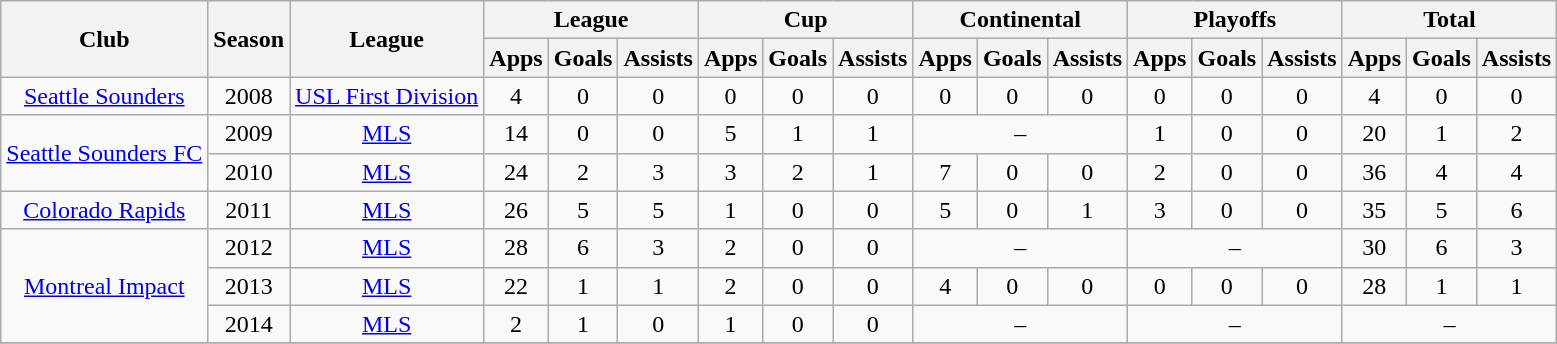<table class="wikitable" style="text-align: center;">
<tr>
<th rowspan="2">Club</th>
<th rowspan="2">Season</th>
<th rowspan="2">League</th>
<th colspan="3">League</th>
<th colspan="3">Cup</th>
<th colspan="3">Continental</th>
<th colspan="3">Playoffs</th>
<th colspan="3">Total</th>
</tr>
<tr>
<th>Apps</th>
<th>Goals</th>
<th>Assists</th>
<th>Apps</th>
<th>Goals</th>
<th>Assists</th>
<th>Apps</th>
<th>Goals</th>
<th>Assists</th>
<th>Apps</th>
<th>Goals</th>
<th>Assists</th>
<th>Apps</th>
<th>Goals</th>
<th>Assists</th>
</tr>
<tr>
<td rowspan="1" valign="center"><a href='#'>Seattle Sounders</a></td>
<td>2008</td>
<td><a href='#'>USL First Division</a></td>
<td>4</td>
<td>0</td>
<td>0</td>
<td colspan="1">0</td>
<td>0</td>
<td>0</td>
<td colspan="1">0</td>
<td>0</td>
<td>0</td>
<td colspan="1">0</td>
<td>0</td>
<td>0</td>
<td colspan="1">4</td>
<td>0</td>
<td>0</td>
</tr>
<tr>
<td rowspan="2" valign="center"><a href='#'>Seattle Sounders FC</a></td>
<td>2009</td>
<td><a href='#'>MLS</a></td>
<td>14</td>
<td>0</td>
<td>0</td>
<td colspan="1">5</td>
<td>1</td>
<td>1</td>
<td colspan="3">–</td>
<td colspan="1">1</td>
<td>0</td>
<td>0</td>
<td colspan="1">20</td>
<td>1</td>
<td>2</td>
</tr>
<tr>
<td>2010</td>
<td><a href='#'>MLS</a></td>
<td>24</td>
<td>2</td>
<td>3</td>
<td colspan="1">3</td>
<td>2</td>
<td>1</td>
<td colspan="1">7</td>
<td>0</td>
<td>0</td>
<td colspan="1">2</td>
<td>0</td>
<td>0</td>
<td colspan="1">36</td>
<td>4</td>
<td>4</td>
</tr>
<tr>
<td rowspan="1" valign="center"><a href='#'>Colorado Rapids</a></td>
<td>2011</td>
<td><a href='#'>MLS</a></td>
<td>26</td>
<td>5</td>
<td>5</td>
<td colspan="1">1</td>
<td>0</td>
<td>0</td>
<td colspan="1">5</td>
<td>0</td>
<td>1</td>
<td colspan="1">3</td>
<td>0</td>
<td>0</td>
<td colspan="1">35</td>
<td>5</td>
<td>6</td>
</tr>
<tr>
<td rowspan="3" valign="center"><a href='#'>Montreal Impact</a></td>
<td>2012</td>
<td><a href='#'>MLS</a></td>
<td>28</td>
<td>6</td>
<td>3</td>
<td colspan="1">2</td>
<td>0</td>
<td>0</td>
<td colspan="3">–</td>
<td colspan="3">–</td>
<td colspan="1">30</td>
<td>6</td>
<td>3</td>
</tr>
<tr>
<td>2013</td>
<td><a href='#'>MLS</a></td>
<td>22</td>
<td>1</td>
<td>1</td>
<td colspan="1">2</td>
<td>0</td>
<td>0</td>
<td colspan="1">4</td>
<td>0</td>
<td>0</td>
<td colspan="1">0</td>
<td>0</td>
<td>0</td>
<td colspan="1">28</td>
<td>1</td>
<td>1</td>
</tr>
<tr>
<td>2014</td>
<td><a href='#'>MLS</a></td>
<td>2</td>
<td>1</td>
<td>0</td>
<td colspan="1">1</td>
<td>0</td>
<td>0</td>
<td colspan="3">–</td>
<td colspan="3">–</td>
<td colspan="3">–</td>
</tr>
<tr>
</tr>
</table>
